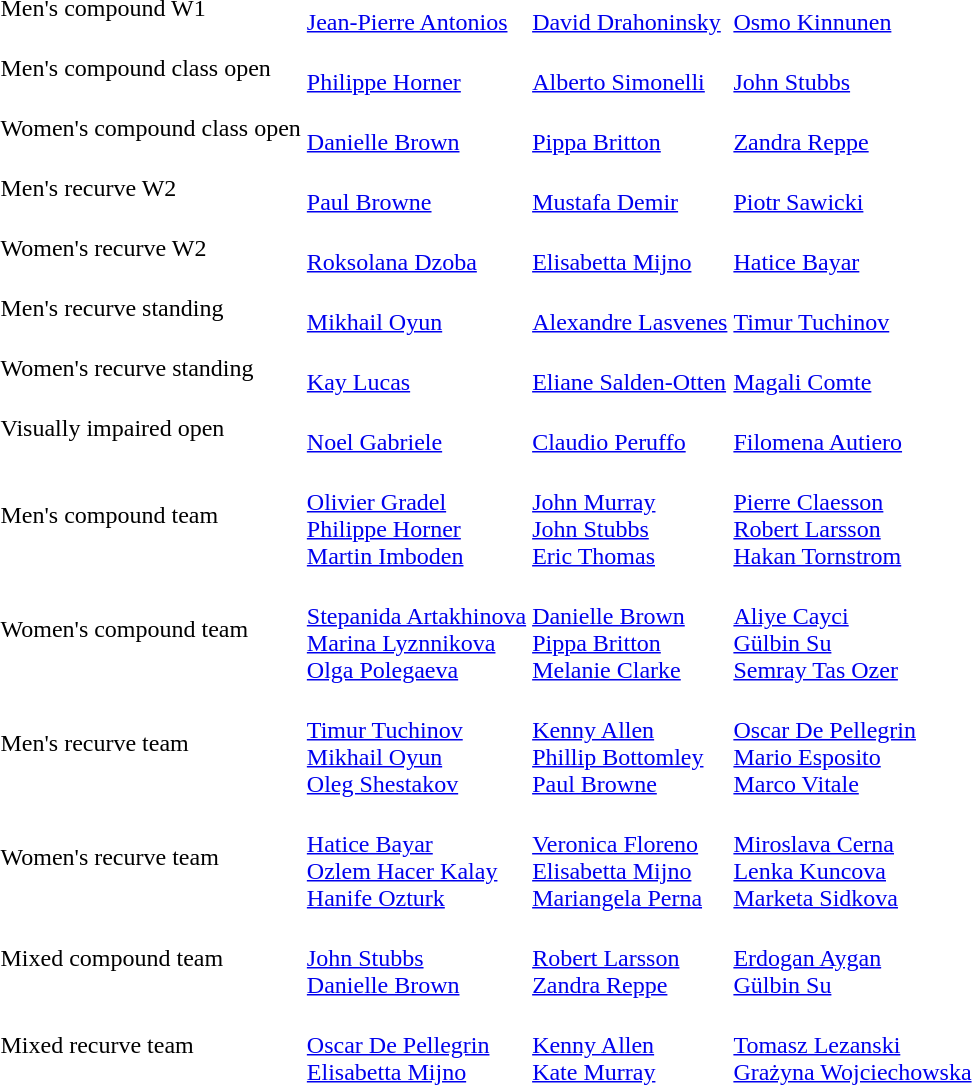<table>
<tr>
<td>Men's compound W1</td>
<td><br><a href='#'>Jean-Pierre Antonios</a></td>
<td><br><a href='#'>David Drahoninsky</a></td>
<td><br><a href='#'>Osmo Kinnunen</a></td>
</tr>
<tr>
<td>Men's compound class open</td>
<td><br><a href='#'>Philippe Horner</a></td>
<td><br><a href='#'>Alberto Simonelli</a></td>
<td><br><a href='#'>John Stubbs</a></td>
</tr>
<tr>
<td>Women's compound class open</td>
<td><br><a href='#'>Danielle Brown</a></td>
<td><br><a href='#'>Pippa Britton</a></td>
<td><br><a href='#'>Zandra Reppe</a></td>
</tr>
<tr>
<td>Men's recurve W2</td>
<td><br><a href='#'>Paul Browne</a></td>
<td><br><a href='#'>Mustafa Demir</a></td>
<td><br><a href='#'>Piotr Sawicki</a></td>
</tr>
<tr>
<td>Women's recurve W2</td>
<td><br><a href='#'>Roksolana Dzoba</a></td>
<td><br><a href='#'>Elisabetta Mijno</a></td>
<td><br><a href='#'>Hatice Bayar</a></td>
</tr>
<tr>
<td>Men's recurve standing</td>
<td><br><a href='#'>Mikhail Oyun</a></td>
<td><br><a href='#'>Alexandre Lasvenes</a></td>
<td><br><a href='#'>Timur Tuchinov</a></td>
</tr>
<tr>
<td>Women's recurve standing</td>
<td><br><a href='#'>Kay Lucas</a></td>
<td><br><a href='#'>Eliane Salden-Otten</a></td>
<td><br><a href='#'>Magali Comte</a></td>
</tr>
<tr>
<td>Visually impaired open</td>
<td><br><a href='#'>Noel Gabriele</a></td>
<td><br><a href='#'>Claudio Peruffo</a></td>
<td><br><a href='#'>Filomena Autiero</a></td>
</tr>
<tr>
<td>Men's compound team</td>
<td><br><a href='#'>Olivier Gradel</a><br><a href='#'>Philippe Horner</a><br><a href='#'>Martin Imboden</a></td>
<td><br><a href='#'>John Murray</a><br><a href='#'>John Stubbs</a><br><a href='#'>Eric Thomas</a></td>
<td><br><a href='#'>Pierre Claesson</a><br><a href='#'>Robert Larsson</a><br><a href='#'>Hakan Tornstrom</a></td>
</tr>
<tr>
<td>Women's compound team</td>
<td><br><a href='#'>Stepanida Artakhinova</a><br><a href='#'>Marina Lyznnikova</a><br><a href='#'>Olga Polegaeva</a></td>
<td><br><a href='#'>Danielle Brown</a><br><a href='#'>Pippa Britton</a><br><a href='#'>Melanie Clarke</a></td>
<td><br><a href='#'>Aliye Cayci</a><br><a href='#'>Gülbin Su</a><br><a href='#'>Semray Tas Ozer</a></td>
</tr>
<tr>
<td>Men's recurve team</td>
<td><br><a href='#'>Timur Tuchinov</a><br><a href='#'>Mikhail Oyun</a><br><a href='#'>Oleg Shestakov</a></td>
<td><br><a href='#'>Kenny Allen</a><br><a href='#'>Phillip Bottomley</a><br><a href='#'>Paul Browne</a></td>
<td><br><a href='#'>Oscar De Pellegrin</a><br><a href='#'>Mario Esposito</a><br><a href='#'>Marco Vitale</a></td>
</tr>
<tr>
<td>Women's recurve team</td>
<td><br><a href='#'>Hatice Bayar</a><br><a href='#'>Ozlem Hacer Kalay</a><br><a href='#'>Hanife Ozturk</a></td>
<td><br><a href='#'>Veronica Floreno</a><br><a href='#'>Elisabetta Mijno</a><br><a href='#'>Mariangela Perna</a></td>
<td><br><a href='#'>Miroslava Cerna</a><br><a href='#'>Lenka Kuncova</a><br><a href='#'>Marketa Sidkova</a></td>
</tr>
<tr>
<td>Mixed compound team</td>
<td><br><a href='#'>John Stubbs</a><br><a href='#'>Danielle Brown</a></td>
<td><br><a href='#'>Robert Larsson</a><br><a href='#'>Zandra Reppe</a></td>
<td><br><a href='#'>Erdogan Aygan</a><br><a href='#'>Gülbin Su</a></td>
</tr>
<tr>
<td>Mixed recurve team</td>
<td><br><a href='#'>Oscar De Pellegrin</a><br><a href='#'>Elisabetta Mijno</a></td>
<td><br><a href='#'>Kenny Allen</a><br><a href='#'>Kate Murray</a></td>
<td><br><a href='#'>Tomasz Lezanski</a><br><a href='#'>Grażyna Wojciechowska</a></td>
</tr>
</table>
